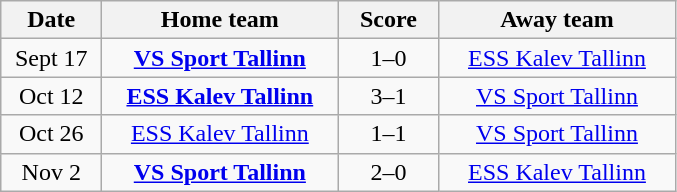<table class="wikitable" style="text-align: center">
<tr>
<th width=60px>Date</th>
<th width=150px>Home team</th>
<th width=60px>Score</th>
<th width=150px>Away team</th>
</tr>
<tr>
<td>Sept 17</td>
<td><strong><a href='#'>VS Sport Tallinn</a></strong></td>
<td>1–0</td>
<td><a href='#'>ESS Kalev Tallinn</a></td>
</tr>
<tr>
<td>Oct 12</td>
<td><strong><a href='#'>ESS Kalev Tallinn</a></strong></td>
<td>3–1</td>
<td><a href='#'>VS Sport Tallinn</a></td>
</tr>
<tr>
<td>Oct 26</td>
<td><a href='#'>ESS Kalev Tallinn</a></td>
<td>1–1</td>
<td><a href='#'>VS Sport Tallinn</a></td>
</tr>
<tr>
<td>Nov 2</td>
<td><strong><a href='#'>VS Sport Tallinn</a></strong></td>
<td>2–0</td>
<td><a href='#'>ESS Kalev Tallinn</a></td>
</tr>
</table>
